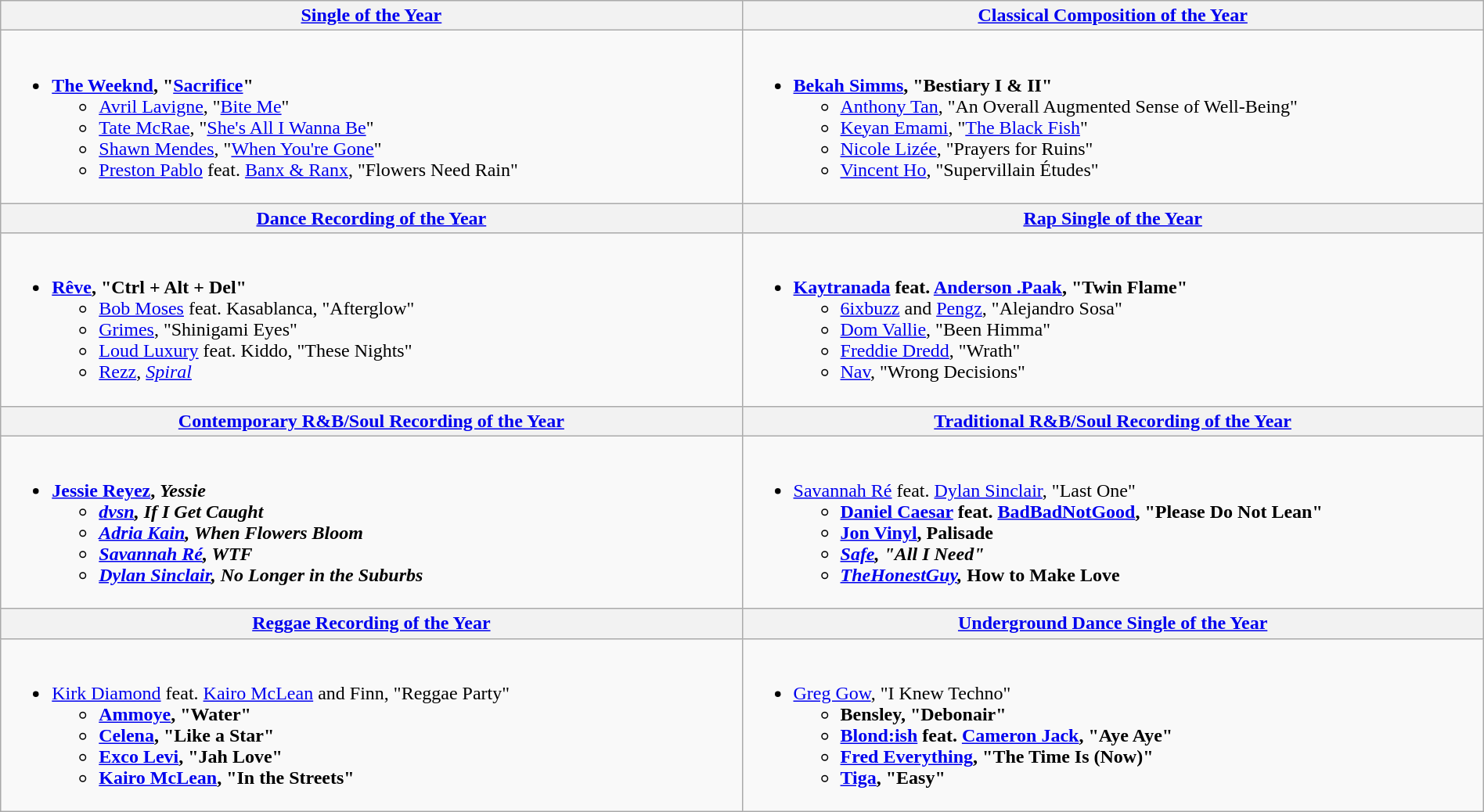<table class="wikitable" style="width:100%">
<tr>
<th style="width:50%"><a href='#'>Single of the Year</a></th>
<th style="width:50%"><a href='#'>Classical Composition of the Year</a></th>
</tr>
<tr>
<td valign="top"><br><ul><li> <strong><a href='#'>The Weeknd</a>, "<a href='#'>Sacrifice</a>"</strong><ul><li><a href='#'>Avril Lavigne</a>, "<a href='#'>Bite Me</a>"</li><li><a href='#'>Tate McRae</a>, "<a href='#'>She's All I Wanna Be</a>"</li><li><a href='#'>Shawn Mendes</a>, "<a href='#'>When You're Gone</a>"</li><li><a href='#'>Preston Pablo</a> feat. <a href='#'>Banx & Ranx</a>, "Flowers Need Rain"</li></ul></li></ul></td>
<td valign="top"><br><ul><li> <strong><a href='#'>Bekah Simms</a>, "Bestiary I & II"</strong><ul><li><a href='#'>Anthony Tan</a>, "An Overall Augmented Sense of Well-Being"</li><li><a href='#'>Keyan Emami</a>, "<a href='#'>The Black Fish</a>"</li><li><a href='#'>Nicole Lizée</a>, "Prayers for Ruins"</li><li><a href='#'>Vincent Ho</a>, "Supervillain Études"</li></ul></li></ul></td>
</tr>
<tr>
<th style="width:50%"><a href='#'>Dance Recording of the Year</a></th>
<th style="width:50%"><a href='#'>Rap Single of the Year</a></th>
</tr>
<tr>
<td valign="top"><br><ul><li> <strong><a href='#'>Rêve</a>, "Ctrl + Alt + Del"</strong><ul><li><a href='#'>Bob Moses</a> feat. Kasablanca, "Afterglow"</li><li><a href='#'>Grimes</a>, "Shinigami Eyes"</li><li><a href='#'>Loud Luxury</a> feat. Kiddo, "These Nights"</li><li><a href='#'>Rezz</a>, <em><a href='#'>Spiral</a></em></li></ul></li></ul></td>
<td valign="top"><br><ul><li> <strong><a href='#'>Kaytranada</a> feat. <a href='#'>Anderson .Paak</a>, "Twin Flame"</strong><ul><li><a href='#'>6ixbuzz</a> and <a href='#'>Pengz</a>, "Alejandro Sosa"</li><li><a href='#'>Dom Vallie</a>, "Been Himma"</li><li><a href='#'>Freddie Dredd</a>, "Wrath"</li><li><a href='#'>Nav</a>, "Wrong Decisions"</li></ul></li></ul></td>
</tr>
<tr>
<th style="width:50%"><a href='#'>Contemporary R&B/Soul Recording of the Year</a></th>
<th style="width:50%"><a href='#'>Traditional R&B/Soul Recording of the Year</a></th>
</tr>
<tr>
<td valign="top"><br><ul><li> <strong><a href='#'>Jessie Reyez</a>, <em>Yessie<strong><em><ul><li><a href='#'>dvsn</a>, </em>If I Get Caught<em></li><li><a href='#'>Adria Kain</a>, </em>When Flowers Bloom<em></li><li><a href='#'>Savannah Ré</a>, </em>WTF<em></li><li><a href='#'>Dylan Sinclair</a>, </em>No Longer in the Suburbs<em></li></ul></li></ul></td>
<td valign="top"><br><ul><li> </strong><a href='#'>Savannah Ré</a> feat. <a href='#'>Dylan Sinclair</a>, "Last One"<strong><ul><li><a href='#'>Daniel Caesar</a> feat. <a href='#'>BadBadNotGood</a>, "Please Do Not Lean"</li><li><a href='#'>Jon Vinyl</a>, </em>Palisade<em></li><li><a href='#'>Safe</a>, "All I Need"</li><li><a href='#'>TheHonestGuy</a>, </em>How to Make Love<em></li></ul></li></ul></td>
</tr>
<tr>
<th style="width:50%"><a href='#'>Reggae Recording of the Year</a></th>
<th style="width:50%"><a href='#'>Underground Dance Single of the Year</a></th>
</tr>
<tr>
<td valign="top"><br><ul><li> </strong><a href='#'>Kirk Diamond</a> feat. <a href='#'>Kairo McLean</a> and Finn, "Reggae Party"<strong><ul><li><a href='#'>Ammoye</a>, "Water"</li><li><a href='#'>Celena</a>, "Like a Star"</li><li><a href='#'>Exco Levi</a>, "Jah Love"</li><li><a href='#'>Kairo McLean</a>, "In the Streets"</li></ul></li></ul></td>
<td valign="top"><br><ul><li> </strong><a href='#'>Greg Gow</a>, "I Knew Techno"<strong><ul><li>Bensley, "Debonair"</li><li><a href='#'>Blond:ish</a> feat. <a href='#'>Cameron Jack</a>, "Aye Aye"</li><li><a href='#'>Fred Everything</a>, "The Time Is (Now)"</li><li><a href='#'>Tiga</a>, "Easy"</li></ul></li></ul></td>
</tr>
</table>
